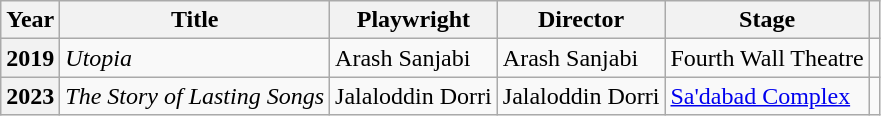<table class="wikitable plainrowheaders sortable"  style=font-size:100%>
<tr>
<th scope="col">Year</th>
<th scope="col">Title</th>
<th scope="col">Playwright</th>
<th scope="col">Director</th>
<th scope="col">Stage</th>
<th scope="col" class="unsortable"></th>
</tr>
<tr>
<th scope="row">2019</th>
<td><em>Utopia</em></td>
<td>Arash Sanjabi</td>
<td>Arash Sanjabi</td>
<td>Fourth Wall Theatre</td>
<td></td>
</tr>
<tr>
<th scope="row">2023</th>
<td><em>The Story of Lasting Songs</em></td>
<td>Jalaloddin Dorri</td>
<td>Jalaloddin Dorri</td>
<td><a href='#'>Sa'dabad Complex</a></td>
<td></td>
</tr>
</table>
